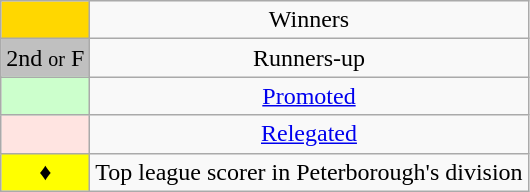<table class="wikitable" style="text-align:center">
<tr>
<td style=background:gold></td>
<td>Winners</td>
</tr>
<tr>
<td style=background:silver>2nd <small>or</small> F</td>
<td>Runners-up</td>
</tr>
<tr>
<td style=background:#cfc></td>
<td><a href='#'>Promoted</a></td>
</tr>
<tr>
<td style=background:MistyRose></td>
<td><a href='#'>Relegated</a></td>
</tr>
<tr>
<td style=background:yellow>♦</td>
<td>Top league scorer in Peterborough's division</td>
</tr>
</table>
